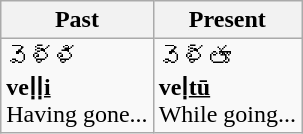<table class="wikitable">
<tr>
<th>Past</th>
<th>Present</th>
</tr>
<tr>
<td>వెళ్ళి<br><strong>veḷḷ<u>i</u></strong><br>Having gone...</td>
<td>వెళ్తూ<br><strong>veḷ<u>tū</u></strong><br>While going...</td>
</tr>
</table>
